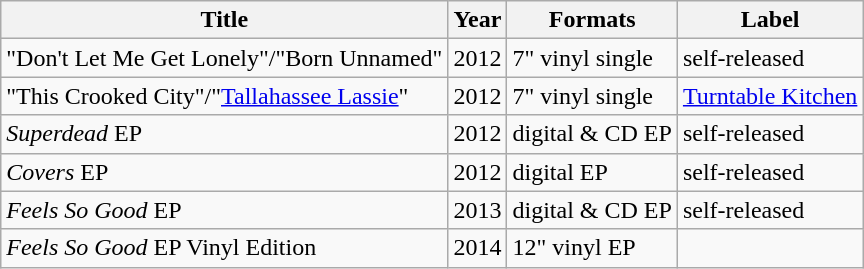<table class="wikitable">
<tr>
<th>Title</th>
<th>Year</th>
<th>Formats</th>
<th>Label</th>
</tr>
<tr>
<td>"Don't Let Me Get Lonely"/"Born Unnamed"</td>
<td>2012</td>
<td>7" vinyl single</td>
<td>self-released</td>
</tr>
<tr>
<td>"This Crooked City"/"<a href='#'>Tallahassee Lassie</a>"</td>
<td>2012</td>
<td>7" vinyl single</td>
<td><a href='#'>Turntable Kitchen</a></td>
</tr>
<tr>
<td><em>Superdead</em> EP</td>
<td>2012</td>
<td>digital & CD EP</td>
<td>self-released</td>
</tr>
<tr>
<td><em>Covers</em> EP</td>
<td>2012</td>
<td>digital EP</td>
<td>self-released</td>
</tr>
<tr>
<td><em>Feels So Good</em> EP</td>
<td>2013</td>
<td>digital & CD EP</td>
<td>self-released</td>
</tr>
<tr>
<td><em>Feels So Good</em> EP Vinyl Edition</td>
<td>2014</td>
<td>12" vinyl EP</td>
<td></td>
</tr>
</table>
